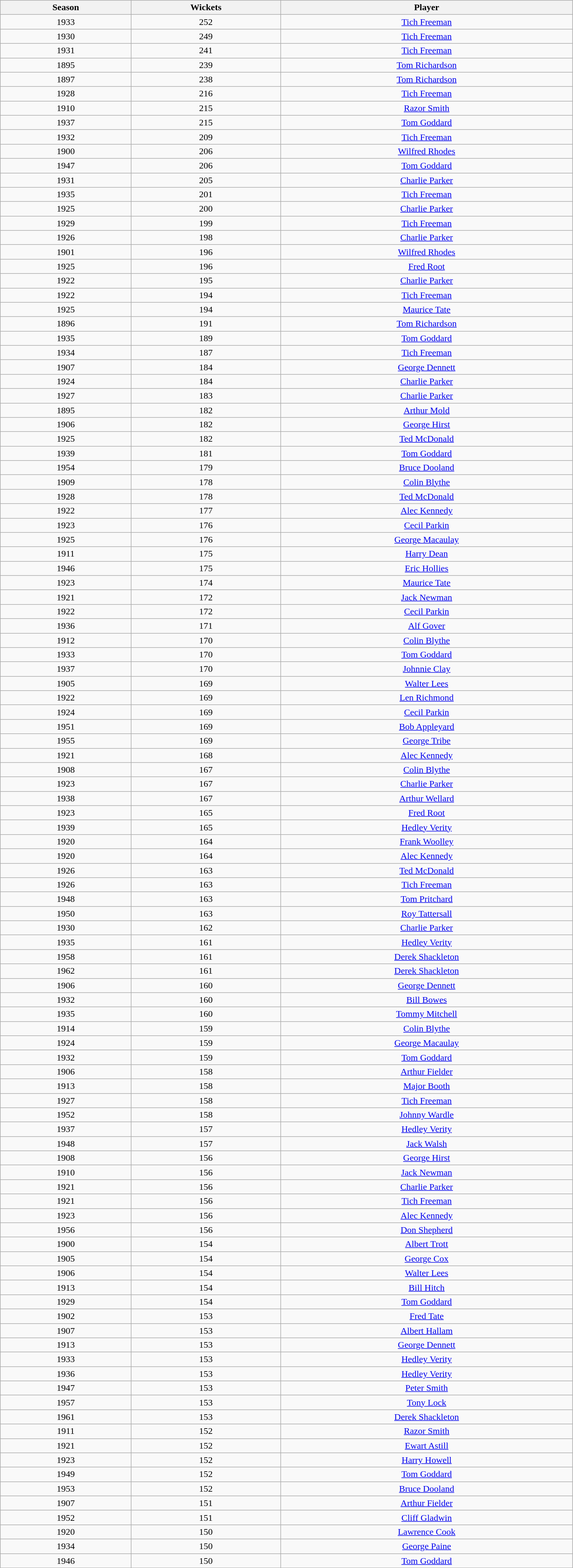<table class="wikitable sortable" style="text-align:center; width:80%;">
<tr>
<th scope="col">Season</th>
<th scope="col">Wickets</th>
<th scope="col">Player</th>
</tr>
<tr>
<td>1933</td>
<td>252</td>
<td><a href='#'>Tich Freeman</a></td>
</tr>
<tr>
<td>1930</td>
<td>249</td>
<td><a href='#'>Tich Freeman</a></td>
</tr>
<tr>
<td>1931</td>
<td>241</td>
<td><a href='#'>Tich Freeman</a></td>
</tr>
<tr>
<td>1895</td>
<td>239</td>
<td><a href='#'>Tom Richardson</a></td>
</tr>
<tr>
<td>1897</td>
<td>238</td>
<td><a href='#'>Tom Richardson</a></td>
</tr>
<tr>
<td>1928</td>
<td>216</td>
<td><a href='#'>Tich Freeman</a></td>
</tr>
<tr>
<td>1910</td>
<td>215</td>
<td><a href='#'>Razor Smith</a></td>
</tr>
<tr>
<td>1937</td>
<td>215</td>
<td><a href='#'>Tom Goddard</a></td>
</tr>
<tr>
<td>1932</td>
<td>209</td>
<td><a href='#'>Tich Freeman</a></td>
</tr>
<tr>
<td>1900</td>
<td>206</td>
<td><a href='#'>Wilfred Rhodes</a></td>
</tr>
<tr>
<td>1947</td>
<td>206</td>
<td><a href='#'>Tom Goddard</a></td>
</tr>
<tr>
<td>1931</td>
<td>205</td>
<td><a href='#'>Charlie Parker</a></td>
</tr>
<tr>
<td>1935</td>
<td>201</td>
<td><a href='#'>Tich Freeman</a></td>
</tr>
<tr>
<td>1925</td>
<td>200</td>
<td><a href='#'>Charlie Parker</a></td>
</tr>
<tr>
<td>1929</td>
<td>199</td>
<td><a href='#'>Tich Freeman</a></td>
</tr>
<tr>
<td>1926</td>
<td>198</td>
<td><a href='#'>Charlie Parker</a></td>
</tr>
<tr>
<td>1901</td>
<td>196</td>
<td><a href='#'>Wilfred Rhodes</a></td>
</tr>
<tr>
<td>1925</td>
<td>196</td>
<td><a href='#'>Fred Root</a></td>
</tr>
<tr>
<td>1922</td>
<td>195</td>
<td><a href='#'>Charlie Parker</a></td>
</tr>
<tr>
<td>1922</td>
<td>194</td>
<td><a href='#'>Tich Freeman</a></td>
</tr>
<tr>
<td>1925</td>
<td>194</td>
<td><a href='#'>Maurice Tate</a></td>
</tr>
<tr>
<td>1896</td>
<td>191</td>
<td><a href='#'>Tom Richardson</a></td>
</tr>
<tr>
<td>1935</td>
<td>189</td>
<td><a href='#'>Tom Goddard</a></td>
</tr>
<tr>
<td>1934</td>
<td>187</td>
<td><a href='#'>Tich Freeman</a></td>
</tr>
<tr>
<td>1907</td>
<td>184</td>
<td><a href='#'>George Dennett</a></td>
</tr>
<tr>
<td>1924</td>
<td>184</td>
<td><a href='#'>Charlie Parker</a></td>
</tr>
<tr>
<td>1927</td>
<td>183</td>
<td><a href='#'>Charlie Parker</a></td>
</tr>
<tr>
<td>1895</td>
<td>182</td>
<td><a href='#'>Arthur Mold</a></td>
</tr>
<tr>
<td>1906</td>
<td>182</td>
<td><a href='#'>George Hirst</a></td>
</tr>
<tr>
<td>1925</td>
<td>182</td>
<td><a href='#'>Ted McDonald</a></td>
</tr>
<tr>
<td>1939</td>
<td>181</td>
<td><a href='#'>Tom Goddard</a></td>
</tr>
<tr>
<td>1954</td>
<td>179</td>
<td><a href='#'>Bruce Dooland</a></td>
</tr>
<tr>
<td>1909</td>
<td>178</td>
<td><a href='#'>Colin Blythe</a></td>
</tr>
<tr>
<td>1928</td>
<td>178</td>
<td><a href='#'>Ted McDonald</a></td>
</tr>
<tr>
<td>1922</td>
<td>177</td>
<td><a href='#'>Alec Kennedy</a></td>
</tr>
<tr>
<td>1923</td>
<td>176</td>
<td><a href='#'>Cecil Parkin</a></td>
</tr>
<tr>
<td>1925</td>
<td>176</td>
<td><a href='#'>George Macaulay</a></td>
</tr>
<tr>
<td>1911</td>
<td>175</td>
<td><a href='#'>Harry Dean</a></td>
</tr>
<tr>
<td>1946</td>
<td>175</td>
<td><a href='#'>Eric Hollies</a></td>
</tr>
<tr>
<td>1923</td>
<td>174</td>
<td><a href='#'>Maurice Tate</a></td>
</tr>
<tr>
<td>1921</td>
<td>172</td>
<td><a href='#'>Jack Newman</a></td>
</tr>
<tr>
<td>1922</td>
<td>172</td>
<td><a href='#'>Cecil Parkin</a></td>
</tr>
<tr>
<td>1936</td>
<td>171</td>
<td><a href='#'>Alf Gover</a></td>
</tr>
<tr>
<td>1912</td>
<td>170</td>
<td><a href='#'>Colin Blythe</a></td>
</tr>
<tr>
<td>1933</td>
<td>170</td>
<td><a href='#'>Tom Goddard</a></td>
</tr>
<tr>
<td>1937</td>
<td>170</td>
<td><a href='#'>Johnnie Clay</a></td>
</tr>
<tr>
<td>1905</td>
<td>169</td>
<td><a href='#'>Walter Lees</a></td>
</tr>
<tr>
<td>1922</td>
<td>169</td>
<td><a href='#'>Len Richmond</a></td>
</tr>
<tr>
<td>1924</td>
<td>169</td>
<td><a href='#'>Cecil Parkin</a></td>
</tr>
<tr>
<td>1951</td>
<td>169</td>
<td><a href='#'>Bob Appleyard</a></td>
</tr>
<tr>
<td>1955</td>
<td>169</td>
<td><a href='#'>George Tribe</a></td>
</tr>
<tr>
<td>1921</td>
<td>168</td>
<td><a href='#'>Alec Kennedy</a></td>
</tr>
<tr>
<td>1908</td>
<td>167</td>
<td><a href='#'>Colin Blythe</a></td>
</tr>
<tr>
<td>1923</td>
<td>167</td>
<td><a href='#'>Charlie Parker</a></td>
</tr>
<tr>
<td>1938</td>
<td>167</td>
<td><a href='#'>Arthur Wellard</a></td>
</tr>
<tr>
<td>1923</td>
<td>165</td>
<td><a href='#'>Fred Root</a></td>
</tr>
<tr>
<td>1939</td>
<td>165</td>
<td><a href='#'>Hedley Verity</a></td>
</tr>
<tr>
<td>1920</td>
<td>164</td>
<td><a href='#'>Frank Woolley</a></td>
</tr>
<tr>
<td>1920</td>
<td>164</td>
<td><a href='#'>Alec Kennedy</a></td>
</tr>
<tr>
<td>1926</td>
<td>163</td>
<td><a href='#'>Ted McDonald</a></td>
</tr>
<tr>
<td>1926</td>
<td>163</td>
<td><a href='#'>Tich Freeman</a></td>
</tr>
<tr>
<td>1948</td>
<td>163</td>
<td><a href='#'>Tom Pritchard</a></td>
</tr>
<tr>
<td>1950</td>
<td>163</td>
<td><a href='#'>Roy Tattersall</a></td>
</tr>
<tr>
<td>1930</td>
<td>162</td>
<td><a href='#'>Charlie Parker</a></td>
</tr>
<tr>
<td>1935</td>
<td>161</td>
<td><a href='#'>Hedley Verity</a></td>
</tr>
<tr>
<td>1958</td>
<td>161</td>
<td><a href='#'>Derek Shackleton</a></td>
</tr>
<tr>
<td>1962</td>
<td>161</td>
<td><a href='#'>Derek Shackleton</a></td>
</tr>
<tr>
<td>1906</td>
<td>160</td>
<td><a href='#'>George Dennett</a></td>
</tr>
<tr>
<td>1932</td>
<td>160</td>
<td><a href='#'>Bill Bowes</a></td>
</tr>
<tr>
<td>1935</td>
<td>160</td>
<td><a href='#'>Tommy Mitchell</a></td>
</tr>
<tr>
<td>1914</td>
<td>159</td>
<td><a href='#'>Colin Blythe</a></td>
</tr>
<tr>
<td>1924</td>
<td>159</td>
<td><a href='#'>George Macaulay</a></td>
</tr>
<tr>
<td>1932</td>
<td>159</td>
<td><a href='#'>Tom Goddard</a></td>
</tr>
<tr>
<td>1906</td>
<td>158</td>
<td><a href='#'>Arthur Fielder</a></td>
</tr>
<tr>
<td>1913</td>
<td>158</td>
<td><a href='#'>Major Booth</a></td>
</tr>
<tr>
<td>1927</td>
<td>158</td>
<td><a href='#'>Tich Freeman</a></td>
</tr>
<tr>
<td>1952</td>
<td>158</td>
<td><a href='#'>Johnny Wardle</a></td>
</tr>
<tr>
<td>1937</td>
<td>157</td>
<td><a href='#'>Hedley Verity</a></td>
</tr>
<tr>
<td>1948</td>
<td>157</td>
<td><a href='#'>Jack Walsh</a></td>
</tr>
<tr>
<td>1908</td>
<td>156</td>
<td><a href='#'>George Hirst</a></td>
</tr>
<tr>
<td>1910</td>
<td>156</td>
<td><a href='#'>Jack Newman</a></td>
</tr>
<tr>
<td>1921</td>
<td>156</td>
<td><a href='#'>Charlie Parker</a></td>
</tr>
<tr>
<td>1921</td>
<td>156</td>
<td><a href='#'>Tich Freeman</a></td>
</tr>
<tr>
<td>1923</td>
<td>156</td>
<td><a href='#'>Alec Kennedy</a></td>
</tr>
<tr>
<td>1956</td>
<td>156</td>
<td><a href='#'>Don Shepherd</a></td>
</tr>
<tr>
<td>1900</td>
<td>154</td>
<td><a href='#'>Albert Trott</a></td>
</tr>
<tr>
<td>1905</td>
<td>154</td>
<td><a href='#'>George Cox</a></td>
</tr>
<tr>
<td>1906</td>
<td>154</td>
<td><a href='#'>Walter Lees</a></td>
</tr>
<tr>
<td>1913</td>
<td>154</td>
<td><a href='#'>Bill Hitch</a></td>
</tr>
<tr>
<td>1929</td>
<td>154</td>
<td><a href='#'>Tom Goddard</a></td>
</tr>
<tr>
<td>1902</td>
<td>153</td>
<td><a href='#'>Fred Tate</a></td>
</tr>
<tr>
<td>1907</td>
<td>153</td>
<td><a href='#'>Albert Hallam</a></td>
</tr>
<tr>
<td>1913</td>
<td>153</td>
<td><a href='#'>George Dennett</a></td>
</tr>
<tr>
<td>1933</td>
<td>153</td>
<td><a href='#'>Hedley Verity</a></td>
</tr>
<tr>
<td>1936</td>
<td>153</td>
<td><a href='#'>Hedley Verity</a></td>
</tr>
<tr>
<td>1947</td>
<td>153</td>
<td><a href='#'>Peter Smith</a></td>
</tr>
<tr>
<td>1957</td>
<td>153</td>
<td><a href='#'>Tony Lock</a></td>
</tr>
<tr>
<td>1961</td>
<td>153</td>
<td><a href='#'>Derek Shackleton</a></td>
</tr>
<tr>
<td>1911</td>
<td>152</td>
<td><a href='#'>Razor Smith</a></td>
</tr>
<tr>
<td>1921</td>
<td>152</td>
<td><a href='#'>Ewart Astill</a></td>
</tr>
<tr>
<td>1923</td>
<td>152</td>
<td><a href='#'>Harry Howell</a></td>
</tr>
<tr>
<td>1949</td>
<td>152</td>
<td><a href='#'>Tom Goddard</a></td>
</tr>
<tr>
<td>1953</td>
<td>152</td>
<td><a href='#'>Bruce Dooland</a></td>
</tr>
<tr>
<td>1907</td>
<td>151</td>
<td><a href='#'>Arthur Fielder</a></td>
</tr>
<tr>
<td>1952</td>
<td>151</td>
<td><a href='#'>Cliff Gladwin</a></td>
</tr>
<tr>
<td>1920</td>
<td>150</td>
<td><a href='#'>Lawrence Cook</a></td>
</tr>
<tr>
<td>1934</td>
<td>150</td>
<td><a href='#'>George Paine</a></td>
</tr>
<tr>
<td>1946</td>
<td>150</td>
<td><a href='#'>Tom Goddard</a></td>
</tr>
</table>
